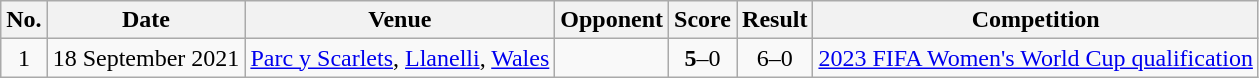<table class="wikitable sortable">
<tr>
<th scope="col">No.</th>
<th scope="col">Date</th>
<th scope="col">Venue</th>
<th scope="col">Opponent</th>
<th scope="col">Score</th>
<th scope="col">Result</th>
<th scope="col">Competition</th>
</tr>
<tr>
<td style="text-align:center">1</td>
<td>18 September 2021</td>
<td><a href='#'>Parc y Scarlets</a>, <a href='#'>Llanelli</a>, <a href='#'>Wales</a></td>
<td></td>
<td style="text-align:center"><strong>5</strong>–0</td>
<td style="text-align:center">6–0</td>
<td><a href='#'>2023 FIFA Women's World Cup qualification</a></td>
</tr>
</table>
